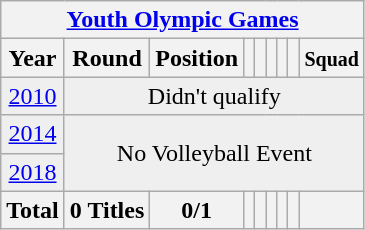<table class="wikitable" style="text-align: center;">
<tr>
<th colspan=9><a href='#'>Youth Olympic Games</a></th>
</tr>
<tr>
<th>Year</th>
<th>Round</th>
<th>Position</th>
<th></th>
<th></th>
<th></th>
<th></th>
<th></th>
<th><small>Squad</small></th>
</tr>
<tr bgcolor="efefef">
<td> <a href='#'>2010</a></td>
<td colspan=9>Didn't qualify</td>
</tr>
<tr bgcolor="efefef">
<td> <a href='#'>2014</a></td>
<td colspan=9 rowspan=2 align=center>No Volleyball Event</td>
</tr>
<tr bgcolor="efefef">
<td> <a href='#'>2018</a></td>
</tr>
<tr>
<th>Total</th>
<th>0 Titles</th>
<th>0/1</th>
<th></th>
<th></th>
<th></th>
<th></th>
<th></th>
<th></th>
</tr>
</table>
